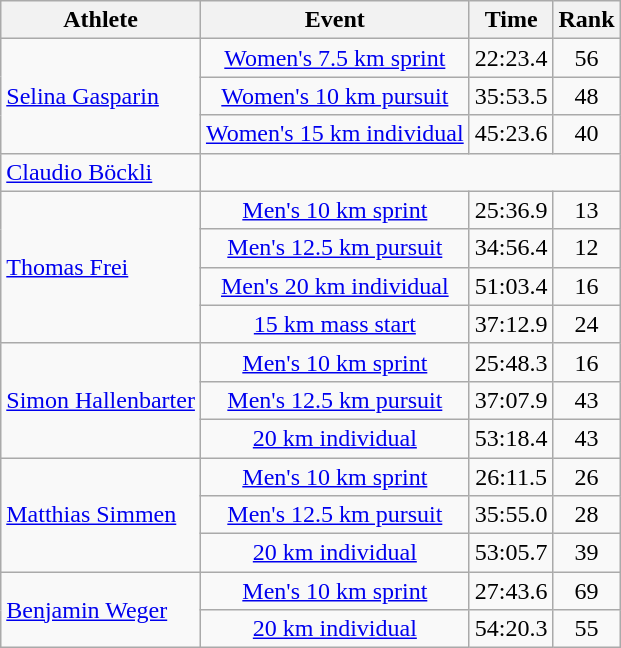<table class="wikitable">
<tr>
<th>Athlete</th>
<th>Event</th>
<th>Time</th>
<th>Rank</th>
</tr>
<tr align=center>
<td rowspan=3 align=left><a href='#'>Selina Gasparin</a></td>
<td><a href='#'>Women's 7.5 km sprint</a></td>
<td>22:23.4</td>
<td>56</td>
</tr>
<tr align=center>
<td><a href='#'>Women's 10 km pursuit</a></td>
<td>35:53.5</td>
<td>48</td>
</tr>
<tr align=center>
<td><a href='#'>Women's 15 km individual</a></td>
<td>45:23.6</td>
<td>40</td>
</tr>
<tr align=center>
<td align=left><a href='#'>Claudio Böckli</a></td>
<td colspan=3></td>
</tr>
<tr align=center>
<td rowspan=4 align=left><a href='#'>Thomas Frei</a></td>
<td><a href='#'>Men's 10 km sprint</a></td>
<td>25:36.9</td>
<td>13</td>
</tr>
<tr align=center>
<td><a href='#'>Men's 12.5 km pursuit</a></td>
<td>34:56.4</td>
<td>12</td>
</tr>
<tr align=center>
<td><a href='#'>Men's 20 km individual</a></td>
<td>51:03.4</td>
<td>16</td>
</tr>
<tr align=center>
<td><a href='#'>15 km mass start</a></td>
<td>37:12.9</td>
<td>24</td>
</tr>
<tr align=center>
<td rowspan=3 align=left><a href='#'>Simon Hallenbarter</a></td>
<td><a href='#'>Men's 10 km sprint</a></td>
<td>25:48.3</td>
<td>16</td>
</tr>
<tr align=center>
<td><a href='#'>Men's 12.5 km pursuit</a></td>
<td>37:07.9</td>
<td>43</td>
</tr>
<tr align=center>
<td><a href='#'>20 km individual</a></td>
<td>53:18.4</td>
<td>43</td>
</tr>
<tr align=center>
<td rowspan=3 align=left><a href='#'>Matthias Simmen</a></td>
<td><a href='#'>Men's 10 km sprint</a></td>
<td>26:11.5</td>
<td>26</td>
</tr>
<tr align=center>
<td><a href='#'>Men's 12.5 km pursuit</a></td>
<td>35:55.0</td>
<td>28</td>
</tr>
<tr align=center>
<td><a href='#'>20 km individual</a></td>
<td>53:05.7</td>
<td>39</td>
</tr>
<tr align=center>
<td rowspan=2 align=left><a href='#'>Benjamin Weger</a></td>
<td><a href='#'>Men's 10 km sprint</a></td>
<td>27:43.6</td>
<td>69</td>
</tr>
<tr align=center>
<td><a href='#'>20 km individual</a></td>
<td>54:20.3</td>
<td>55</td>
</tr>
</table>
